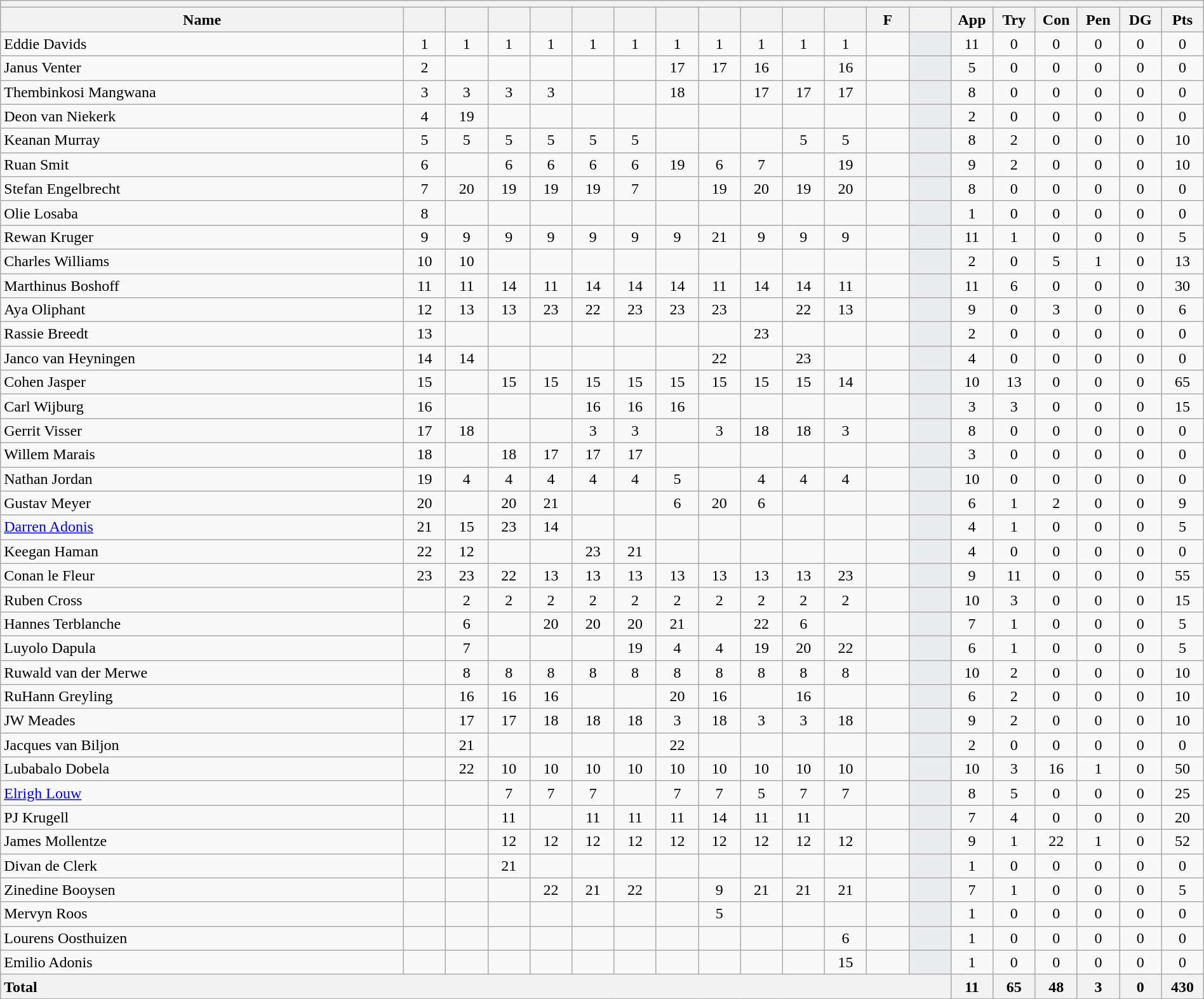<table class="wikitable collapsible collapsed" style="text-align:center; font-size:100%; width:100%">
<tr>
<th colspan="100%"></th>
</tr>
<tr>
<th style="width:33.5%;">Name</th>
<th style="width:3.5%;"></th>
<th style="width:3.5%;"></th>
<th style="width:3.5%;"></th>
<th style="width:3.5%;"></th>
<th style="width:3.5%;"></th>
<th style="width:3.5%;"></th>
<th style="width:3.5%;"></th>
<th style="width:3.5%;"></th>
<th style="width:3.5%;"></th>
<th style="width:3.5%;"></th>
<th style="width:3.5%;"></th>
<th style="width:3.5%;">F</th>
<th style="width:3.5%;"></th>
<th style="width:3.5%;">App</th>
<th style="width:3.5%;">Try</th>
<th style="width:3.5%;">Con</th>
<th style="width:3.5%;">Pen</th>
<th style="width:3.5%;">DG</th>
<th style="width:3.5%;">Pts</th>
</tr>
<tr>
<td style="text-align:left;">Eddie Davids</td>
<td>1</td>
<td>1</td>
<td>1</td>
<td>1</td>
<td>1</td>
<td>1</td>
<td>1</td>
<td>1</td>
<td>1</td>
<td>1</td>
<td>1</td>
<td></td>
<td style="background:#EBECF0;"></td>
<td>11</td>
<td>0</td>
<td>0</td>
<td>0</td>
<td>0</td>
<td>0</td>
</tr>
<tr>
<td style="text-align:left;">Janus Venter</td>
<td>2</td>
<td></td>
<td></td>
<td></td>
<td></td>
<td></td>
<td>17 </td>
<td>17 </td>
<td>16 </td>
<td></td>
<td>16 </td>
<td></td>
<td style="background:#EBECF0;"></td>
<td>5</td>
<td>0</td>
<td>0</td>
<td>0</td>
<td>0</td>
<td>0</td>
</tr>
<tr>
<td style="text-align:left;">Thembinkosi Mangwana</td>
<td>3</td>
<td>3</td>
<td>3</td>
<td>3</td>
<td></td>
<td></td>
<td>18 </td>
<td></td>
<td>17 </td>
<td>17 </td>
<td>17 </td>
<td></td>
<td style="background:#EBECF0;"></td>
<td>8</td>
<td>0</td>
<td>0</td>
<td>0</td>
<td>0</td>
<td>0</td>
</tr>
<tr>
<td style="text-align:left;">Deon van Niekerk</td>
<td>4</td>
<td>19 </td>
<td></td>
<td></td>
<td></td>
<td></td>
<td></td>
<td></td>
<td></td>
<td></td>
<td></td>
<td></td>
<td style="background:#EBECF0;"></td>
<td>2</td>
<td>0</td>
<td>0</td>
<td>0</td>
<td>0</td>
<td>0</td>
</tr>
<tr>
<td style="text-align:left;">Keanan Murray</td>
<td>5</td>
<td>5</td>
<td>5</td>
<td>5</td>
<td>5</td>
<td>5</td>
<td></td>
<td></td>
<td></td>
<td>5</td>
<td>5</td>
<td></td>
<td style="background:#EBECF0;"></td>
<td>8</td>
<td>2</td>
<td>0</td>
<td>0</td>
<td>0</td>
<td>10</td>
</tr>
<tr>
<td style="text-align:left;">Ruan Smit</td>
<td>6</td>
<td></td>
<td>6</td>
<td>6</td>
<td>6</td>
<td>6</td>
<td>19 </td>
<td>6</td>
<td>7</td>
<td></td>
<td>19 </td>
<td></td>
<td style="background:#EBECF0;"></td>
<td>9</td>
<td>2</td>
<td>0</td>
<td>0</td>
<td>0</td>
<td>10</td>
</tr>
<tr>
<td style="text-align:left;">Stefan Engelbrecht</td>
<td>7</td>
<td>20 </td>
<td>19</td>
<td>19 </td>
<td>19</td>
<td>7</td>
<td></td>
<td>19 </td>
<td>20 </td>
<td>19 </td>
<td>20 </td>
<td></td>
<td style="background:#EBECF0;"></td>
<td>8</td>
<td>0</td>
<td>0</td>
<td>0</td>
<td>0</td>
<td>0</td>
</tr>
<tr>
<td style="text-align:left;">Olie Losaba</td>
<td>8</td>
<td></td>
<td></td>
<td></td>
<td></td>
<td></td>
<td></td>
<td></td>
<td></td>
<td></td>
<td></td>
<td></td>
<td style="background:#EBECF0;"></td>
<td>1</td>
<td>0</td>
<td>0</td>
<td>0</td>
<td>0</td>
<td>0</td>
</tr>
<tr>
<td style="text-align:left;">Rewan Kruger</td>
<td>9</td>
<td>9</td>
<td>9</td>
<td>9</td>
<td>9</td>
<td>9</td>
<td>9</td>
<td>21 </td>
<td>9</td>
<td>9</td>
<td>9</td>
<td></td>
<td style="background:#EBECF0;"></td>
<td>11</td>
<td>1</td>
<td>0</td>
<td>0</td>
<td>0</td>
<td>5</td>
</tr>
<tr>
<td style="text-align:left;">Charles Williams</td>
<td>10</td>
<td>10</td>
<td></td>
<td></td>
<td></td>
<td></td>
<td></td>
<td></td>
<td></td>
<td></td>
<td></td>
<td></td>
<td style="background:#EBECF0;"></td>
<td>2</td>
<td>0</td>
<td>5</td>
<td>1</td>
<td>0</td>
<td>13</td>
</tr>
<tr>
<td style="text-align:left;">Marthinus Boshoff</td>
<td>11</td>
<td>11</td>
<td>14</td>
<td>11</td>
<td>14</td>
<td>14</td>
<td>14</td>
<td>11</td>
<td>14</td>
<td>14</td>
<td>11</td>
<td></td>
<td style="background:#EBECF0;"></td>
<td>11</td>
<td>6</td>
<td>0</td>
<td>0</td>
<td>0</td>
<td>30</td>
</tr>
<tr>
<td style="text-align:left;">Aya Oliphant</td>
<td>12</td>
<td>13</td>
<td>13</td>
<td>23</td>
<td>22 </td>
<td>23 </td>
<td>23 </td>
<td>23 </td>
<td></td>
<td>22 </td>
<td>13</td>
<td></td>
<td style="background:#EBECF0;"></td>
<td>9</td>
<td>0</td>
<td>3</td>
<td>0</td>
<td>0</td>
<td>6</td>
</tr>
<tr>
<td style="text-align:left;">Rassie Breedt</td>
<td>13</td>
<td></td>
<td></td>
<td></td>
<td></td>
<td></td>
<td></td>
<td></td>
<td>23 </td>
<td></td>
<td></td>
<td></td>
<td style="background:#EBECF0;"></td>
<td>2</td>
<td>0</td>
<td>0</td>
<td>0</td>
<td>0</td>
<td>0</td>
</tr>
<tr>
<td style="text-align:left;">Janco van Heyningen</td>
<td>14</td>
<td>14</td>
<td></td>
<td></td>
<td></td>
<td></td>
<td></td>
<td>22 </td>
<td></td>
<td>23 </td>
<td></td>
<td></td>
<td style="background:#EBECF0;"></td>
<td>4</td>
<td>0</td>
<td>0</td>
<td>0</td>
<td>0</td>
<td>0</td>
</tr>
<tr>
<td style="text-align:left;">Cohen Jasper</td>
<td>15</td>
<td></td>
<td>15</td>
<td>15</td>
<td>15</td>
<td>15</td>
<td>15</td>
<td>15</td>
<td>15</td>
<td>15</td>
<td>14</td>
<td></td>
<td style="background:#EBECF0;"></td>
<td>10</td>
<td>13</td>
<td>0</td>
<td>0</td>
<td>0</td>
<td>65</td>
</tr>
<tr>
<td style="text-align:left;">Carl Wijburg</td>
<td>16 </td>
<td></td>
<td></td>
<td></td>
<td>16</td>
<td>16 </td>
<td>16 </td>
<td></td>
<td></td>
<td></td>
<td></td>
<td></td>
<td style="background:#EBECF0;"></td>
<td>3</td>
<td>3</td>
<td>0</td>
<td>0</td>
<td>0</td>
<td>15</td>
</tr>
<tr>
<td style="text-align:left;">Gerrit Visser</td>
<td>17 </td>
<td>18 </td>
<td></td>
<td></td>
<td>3</td>
<td>3</td>
<td></td>
<td>3</td>
<td>18 </td>
<td>18 </td>
<td>3</td>
<td></td>
<td style="background:#EBECF0;"></td>
<td>8</td>
<td>0</td>
<td>0</td>
<td>0</td>
<td>0</td>
<td>0</td>
</tr>
<tr>
<td style="text-align:left;">Willem Marais</td>
<td>18</td>
<td></td>
<td>18 </td>
<td>17 </td>
<td>17</td>
<td>17 </td>
<td></td>
<td></td>
<td></td>
<td></td>
<td></td>
<td></td>
<td style="background:#EBECF0;"></td>
<td>3</td>
<td>0</td>
<td>0</td>
<td>0</td>
<td>0</td>
<td>0</td>
</tr>
<tr>
<td style="text-align:left;">Nathan Jordan</td>
<td>19 </td>
<td>4</td>
<td>4</td>
<td>4</td>
<td>4</td>
<td>4</td>
<td>5</td>
<td></td>
<td>4</td>
<td>4</td>
<td>4</td>
<td></td>
<td style="background:#EBECF0;"></td>
<td>10</td>
<td>0</td>
<td>0</td>
<td>0</td>
<td>0</td>
<td>0</td>
</tr>
<tr>
<td style="text-align:left;">Gustav Meyer</td>
<td>20 </td>
<td></td>
<td>20 </td>
<td>21 </td>
<td></td>
<td></td>
<td>6</td>
<td>20 </td>
<td>6</td>
<td></td>
<td></td>
<td></td>
<td style="background:#EBECF0;"></td>
<td>6</td>
<td>1</td>
<td>2</td>
<td>0</td>
<td>0</td>
<td>9</td>
</tr>
<tr>
<td style="text-align:left;"><a href='#'>Darren Adonis</a></td>
<td>21 </td>
<td>15</td>
<td>23 </td>
<td>14</td>
<td></td>
<td></td>
<td></td>
<td></td>
<td></td>
<td></td>
<td></td>
<td></td>
<td style="background:#EBECF0;"></td>
<td>4</td>
<td>1</td>
<td>0</td>
<td>0</td>
<td>0</td>
<td>5</td>
</tr>
<tr>
<td style="text-align:left;">Keegan Haman</td>
<td>22 </td>
<td>12</td>
<td></td>
<td></td>
<td>23 </td>
<td>21 </td>
<td></td>
<td></td>
<td></td>
<td></td>
<td></td>
<td></td>
<td style="background:#EBECF0;"></td>
<td>4</td>
<td>0</td>
<td>0</td>
<td>0</td>
<td>0</td>
<td>0</td>
</tr>
<tr>
<td style="text-align:left;">Conan le Fleur</td>
<td>23</td>
<td>23 </td>
<td>22</td>
<td>13</td>
<td>13</td>
<td>13</td>
<td>13</td>
<td>13</td>
<td>13</td>
<td>13</td>
<td>23 </td>
<td></td>
<td style="background:#EBECF0;"></td>
<td>9</td>
<td>11</td>
<td>0</td>
<td>0</td>
<td>0</td>
<td>55</td>
</tr>
<tr>
<td style="text-align:left;">Ruben Cross</td>
<td></td>
<td>2</td>
<td>2</td>
<td>2</td>
<td>2</td>
<td>2</td>
<td>2</td>
<td>2</td>
<td>2</td>
<td>2</td>
<td>2</td>
<td></td>
<td style="background:#EBECF0;"></td>
<td>10</td>
<td>3</td>
<td>0</td>
<td>0</td>
<td>0</td>
<td>15</td>
</tr>
<tr>
<td style="text-align:left;">Hannes Terblanche</td>
<td></td>
<td>6</td>
<td></td>
<td>20 </td>
<td>20 </td>
<td>20 </td>
<td>21 </td>
<td></td>
<td>22 </td>
<td>6</td>
<td></td>
<td></td>
<td style="background:#EBECF0;"></td>
<td>7</td>
<td>1</td>
<td>0</td>
<td>0</td>
<td>0</td>
<td>5</td>
</tr>
<tr>
<td style="text-align:left;">Luyolo Dapula</td>
<td></td>
<td>7</td>
<td></td>
<td></td>
<td></td>
<td>19</td>
<td>4</td>
<td>4</td>
<td>19 </td>
<td>20 </td>
<td>22 </td>
<td></td>
<td style="background:#EBECF0;"></td>
<td>6</td>
<td>1</td>
<td>0</td>
<td>0</td>
<td>0</td>
<td>5</td>
</tr>
<tr>
<td style="text-align:left;">Ruwald van der Merwe</td>
<td></td>
<td>8</td>
<td>8</td>
<td>8</td>
<td>8</td>
<td>8</td>
<td>8</td>
<td>8</td>
<td>8</td>
<td>8</td>
<td>8</td>
<td></td>
<td style="background:#EBECF0;"></td>
<td>10</td>
<td>2</td>
<td>0</td>
<td>0</td>
<td>0</td>
<td>10</td>
</tr>
<tr>
<td style="text-align:left;">RuHann Greyling</td>
<td></td>
<td>16 </td>
<td>16 </td>
<td>16 </td>
<td></td>
<td></td>
<td>20 </td>
<td>16 </td>
<td></td>
<td>16 </td>
<td></td>
<td></td>
<td style="background:#EBECF0;"></td>
<td>6</td>
<td>2</td>
<td>0</td>
<td>0</td>
<td>0</td>
<td>10</td>
</tr>
<tr>
<td style="text-align:left;">JW Meades</td>
<td></td>
<td>17 </td>
<td>17 </td>
<td>18 </td>
<td>18</td>
<td>18 </td>
<td>3</td>
<td>18 </td>
<td>3</td>
<td>3</td>
<td>18 </td>
<td></td>
<td style="background:#EBECF0;"></td>
<td>9</td>
<td>2</td>
<td>0</td>
<td>0</td>
<td>0</td>
<td>10</td>
</tr>
<tr>
<td style="text-align:left;">Jacques van Biljon</td>
<td></td>
<td>21 </td>
<td></td>
<td></td>
<td></td>
<td></td>
<td>22 </td>
<td></td>
<td></td>
<td></td>
<td></td>
<td></td>
<td style="background:#EBECF0;"></td>
<td>2</td>
<td>0</td>
<td>0</td>
<td>0</td>
<td>0</td>
<td>0</td>
</tr>
<tr>
<td style="text-align:left;">Lubabalo Dobela</td>
<td></td>
<td>22 </td>
<td>10</td>
<td>10</td>
<td>10</td>
<td>10</td>
<td>10</td>
<td>10</td>
<td>10</td>
<td>10</td>
<td>10</td>
<td></td>
<td style="background:#EBECF0;"></td>
<td>10</td>
<td>3</td>
<td>16</td>
<td>1</td>
<td>0</td>
<td>50</td>
</tr>
<tr>
<td style="text-align:left;"><a href='#'>Elrigh Louw</a></td>
<td></td>
<td></td>
<td>7</td>
<td>7</td>
<td>7</td>
<td></td>
<td>7</td>
<td>7</td>
<td>5</td>
<td>7</td>
<td>7</td>
<td></td>
<td style="background:#EBECF0;"></td>
<td>8</td>
<td>5</td>
<td>0</td>
<td>0</td>
<td>0</td>
<td>25</td>
</tr>
<tr>
<td style="text-align:left;">PJ Krugell</td>
<td></td>
<td></td>
<td>11</td>
<td></td>
<td>11</td>
<td>11</td>
<td>11</td>
<td>14</td>
<td>11</td>
<td>11</td>
<td></td>
<td></td>
<td style="background:#EBECF0;"></td>
<td>7</td>
<td>4</td>
<td>0</td>
<td>0</td>
<td>0</td>
<td>20</td>
</tr>
<tr>
<td style="text-align:left;">James Mollentze</td>
<td></td>
<td></td>
<td>12</td>
<td>12</td>
<td>12</td>
<td>12</td>
<td>12</td>
<td>12</td>
<td>12</td>
<td>12</td>
<td>12</td>
<td></td>
<td style="background:#EBECF0;"></td>
<td>9</td>
<td>1</td>
<td>22</td>
<td>1</td>
<td>0</td>
<td>52</td>
</tr>
<tr>
<td style="text-align:left;">Divan de Clerk</td>
<td></td>
<td></td>
<td>21 </td>
<td></td>
<td></td>
<td></td>
<td></td>
<td></td>
<td></td>
<td></td>
<td></td>
<td></td>
<td style="background:#EBECF0;"></td>
<td>1</td>
<td>0</td>
<td>0</td>
<td>0</td>
<td>0</td>
<td>0</td>
</tr>
<tr>
<td style="text-align:left;">Zinedine Booysen</td>
<td></td>
<td></td>
<td></td>
<td>22 </td>
<td>21 </td>
<td>22 </td>
<td></td>
<td>9</td>
<td>21 </td>
<td>21 </td>
<td>21 </td>
<td></td>
<td style="background:#EBECF0;"></td>
<td>7</td>
<td>1</td>
<td>0</td>
<td>0</td>
<td>0</td>
<td>5</td>
</tr>
<tr>
<td style="text-align:left;">Mervyn Roos</td>
<td></td>
<td></td>
<td></td>
<td></td>
<td></td>
<td></td>
<td></td>
<td>5</td>
<td></td>
<td></td>
<td></td>
<td></td>
<td style="background:#EBECF0;"></td>
<td>1</td>
<td>0</td>
<td>0</td>
<td>0</td>
<td>0</td>
<td>0</td>
</tr>
<tr>
<td style="text-align:left;">Lourens Oosthuizen</td>
<td></td>
<td></td>
<td></td>
<td></td>
<td></td>
<td></td>
<td></td>
<td></td>
<td></td>
<td></td>
<td>6</td>
<td></td>
<td style="background:#EBECF0;"></td>
<td>1</td>
<td>0</td>
<td>0</td>
<td>0</td>
<td>0</td>
<td>0</td>
</tr>
<tr>
<td style="text-align:left;">Emilio Adonis</td>
<td></td>
<td></td>
<td></td>
<td></td>
<td></td>
<td></td>
<td></td>
<td></td>
<td></td>
<td></td>
<td>15</td>
<td></td>
<td style="background:#EBECF0;"></td>
<td>1</td>
<td>0</td>
<td>0</td>
<td>0</td>
<td>0</td>
<td>0</td>
</tr>
<tr>
<th colspan="14" style="text-align:left;">Total</th>
<th>11</th>
<th>65</th>
<th>48</th>
<th>3</th>
<th>0</th>
<th>430</th>
</tr>
</table>
